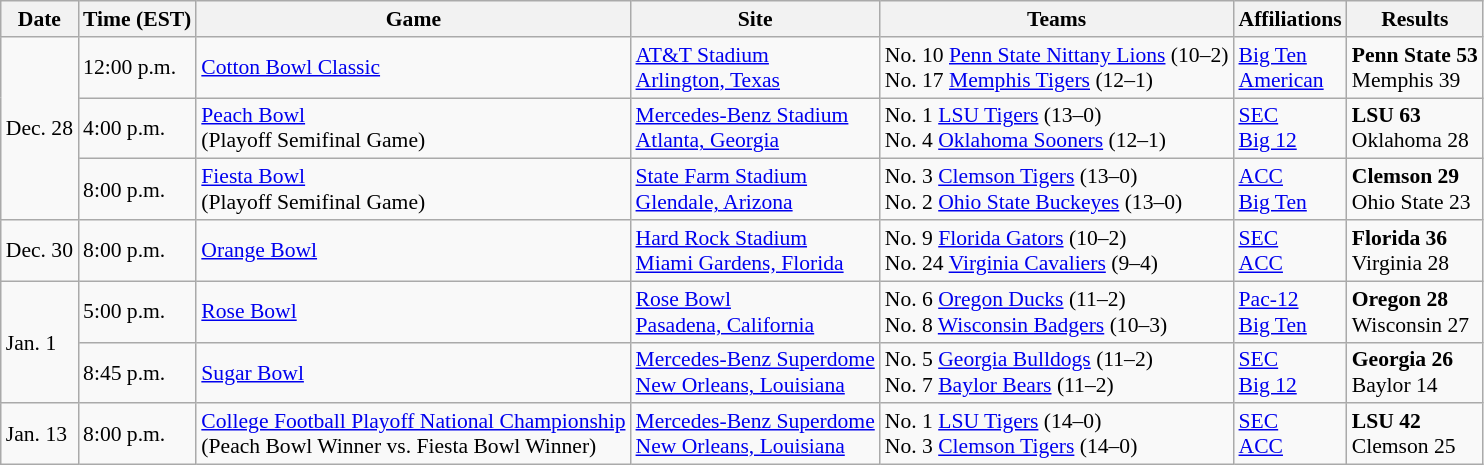<table class="wikitable" style="font-size:90%">
<tr>
<th>Date</th>
<th>Time (EST)</th>
<th>Game</th>
<th>Site</th>
<th>Teams</th>
<th>Affiliations</th>
<th>Results</th>
</tr>
<tr>
<td rowspan=3 style=white–space:nowrap>Dec. 28</td>
<td>12:00 p.m.</td>
<td><a href='#'>Cotton Bowl Classic</a></td>
<td><a href='#'>AT&T Stadium</a><br><a href='#'>Arlington, Texas</a></td>
<td>No. 10 <a href='#'>Penn State Nittany Lions</a> (10–2)<br>No. 17 <a href='#'>Memphis Tigers</a> (12–1)</td>
<td><a href='#'>Big Ten</a><br><a href='#'>American</a></td>
<td><strong>Penn State 53</strong><br>Memphis 39</td>
</tr>
<tr>
<td>4:00 p.m.</td>
<td><a href='#'>Peach Bowl</a><br>(Playoff Semifinal Game)</td>
<td><a href='#'>Mercedes-Benz Stadium</a><br><a href='#'>Atlanta, Georgia</a></td>
<td>No. 1 <a href='#'>LSU Tigers</a> (13–0)<br>No. 4 <a href='#'>Oklahoma Sooners</a> (12–1)</td>
<td><a href='#'>SEC</a><br><a href='#'>Big 12</a></td>
<td><strong>LSU 63</strong><br>Oklahoma 28</td>
</tr>
<tr>
<td>8:00 p.m.</td>
<td><a href='#'>Fiesta Bowl</a><br>(Playoff Semifinal Game)</td>
<td><a href='#'>State Farm Stadium</a><br><a href='#'>Glendale, Arizona</a></td>
<td>No. 3 <a href='#'>Clemson Tigers</a> (13–0)<br>No. 2 <a href='#'>Ohio State Buckeyes</a> (13–0)</td>
<td><a href='#'>ACC</a><br><a href='#'>Big Ten</a></td>
<td><strong>Clemson 29</strong><br>Ohio State 23</td>
</tr>
<tr>
<td>Dec. 30</td>
<td>8:00 p.m.</td>
<td><a href='#'>Orange Bowl</a></td>
<td><a href='#'>Hard Rock Stadium</a><br><a href='#'>Miami Gardens, Florida</a></td>
<td>No. 9 <a href='#'>Florida Gators</a> (10–2)<br>No. 24 <a href='#'>Virginia Cavaliers</a> (9–4)</td>
<td><a href='#'>SEC</a><br><a href='#'>ACC</a></td>
<td><strong>Florida 36</strong><br>Virginia 28</td>
</tr>
<tr>
<td rowspan=2 style=white–space:nowrap>Jan. 1</td>
<td>5:00 p.m.</td>
<td><a href='#'>Rose Bowl</a></td>
<td><a href='#'>Rose Bowl</a><br><a href='#'>Pasadena, California</a></td>
<td>No. 6 <a href='#'>Oregon Ducks</a> (11–2)<br>No. 8 <a href='#'>Wisconsin Badgers</a> (10–3)</td>
<td><a href='#'>Pac-12</a><br><a href='#'>Big Ten</a></td>
<td><strong>Oregon 28</strong><br>Wisconsin 27</td>
</tr>
<tr>
<td>8:45 p.m.</td>
<td><a href='#'>Sugar Bowl</a></td>
<td><a href='#'>Mercedes-Benz Superdome</a><br><a href='#'>New Orleans, Louisiana</a></td>
<td>No. 5 <a href='#'>Georgia Bulldogs</a> (11–2)<br>No. 7 <a href='#'>Baylor Bears</a> (11–2)</td>
<td><a href='#'>SEC</a><br><a href='#'>Big 12</a></td>
<td><strong>Georgia 26</strong><br>Baylor 14</td>
</tr>
<tr>
<td>Jan. 13</td>
<td>8:00 p.m.</td>
<td><a href='#'>College Football Playoff National Championship</a><br>(Peach Bowl Winner vs. Fiesta Bowl Winner)</td>
<td><a href='#'>Mercedes-Benz Superdome</a><br><a href='#'>New Orleans, Louisiana</a></td>
<td>No. 1 <a href='#'>LSU Tigers</a> (14–0)<br>No. 3 <a href='#'>Clemson Tigers</a> (14–0)</td>
<td><a href='#'>SEC</a><br><a href='#'>ACC</a></td>
<td><strong>LSU 42</strong><br>Clemson 25</td>
</tr>
</table>
